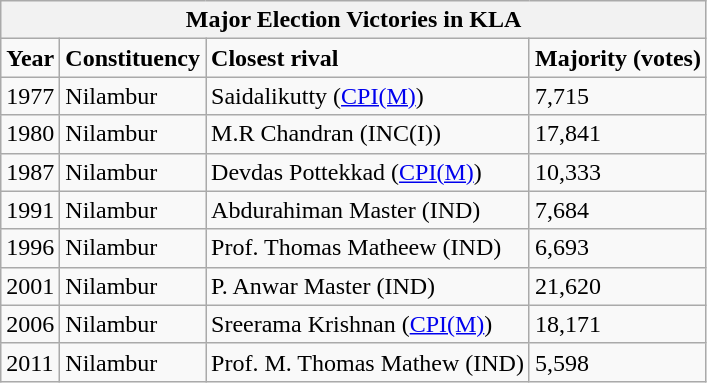<table class="wikitable" id="toc" : left; margin-left: 2em; width: 40%; font-size: 90%;" cellspacing="3">
<tr>
<th colspan="4"><strong>Major Election Victories in KLA</strong></th>
</tr>
<tr>
<td><strong>Year</strong></td>
<td><strong>Constituency</strong></td>
<td><strong>Closest rival</strong></td>
<td><strong>Majority (votes)</strong></td>
</tr>
<tr>
<td>1977</td>
<td>Nilambur</td>
<td>Saidalikutty (<a href='#'>CPI(M)</a>)</td>
<td>7,715</td>
</tr>
<tr>
<td>1980</td>
<td>Nilambur</td>
<td>M.R Chandran (INC(I))</td>
<td>17,841</td>
</tr>
<tr>
<td>1987</td>
<td>Nilambur</td>
<td>Devdas Pottekkad (<a href='#'>CPI(M)</a>)</td>
<td>10,333</td>
</tr>
<tr>
<td>1991</td>
<td>Nilambur</td>
<td>Abdurahiman Master (IND)</td>
<td>7,684</td>
</tr>
<tr>
<td>1996</td>
<td>Nilambur</td>
<td>Prof. Thomas Matheew (IND)</td>
<td>6,693</td>
</tr>
<tr>
<td>2001</td>
<td>Nilambur</td>
<td>P. Anwar Master (IND)</td>
<td>21,620</td>
</tr>
<tr>
<td>2006</td>
<td>Nilambur</td>
<td>Sreerama Krishnan (<a href='#'>CPI(M)</a>)</td>
<td>18,171</td>
</tr>
<tr>
<td>2011</td>
<td>Nilambur</td>
<td>Prof. M. Thomas Mathew (IND)</td>
<td>5,598</td>
</tr>
</table>
